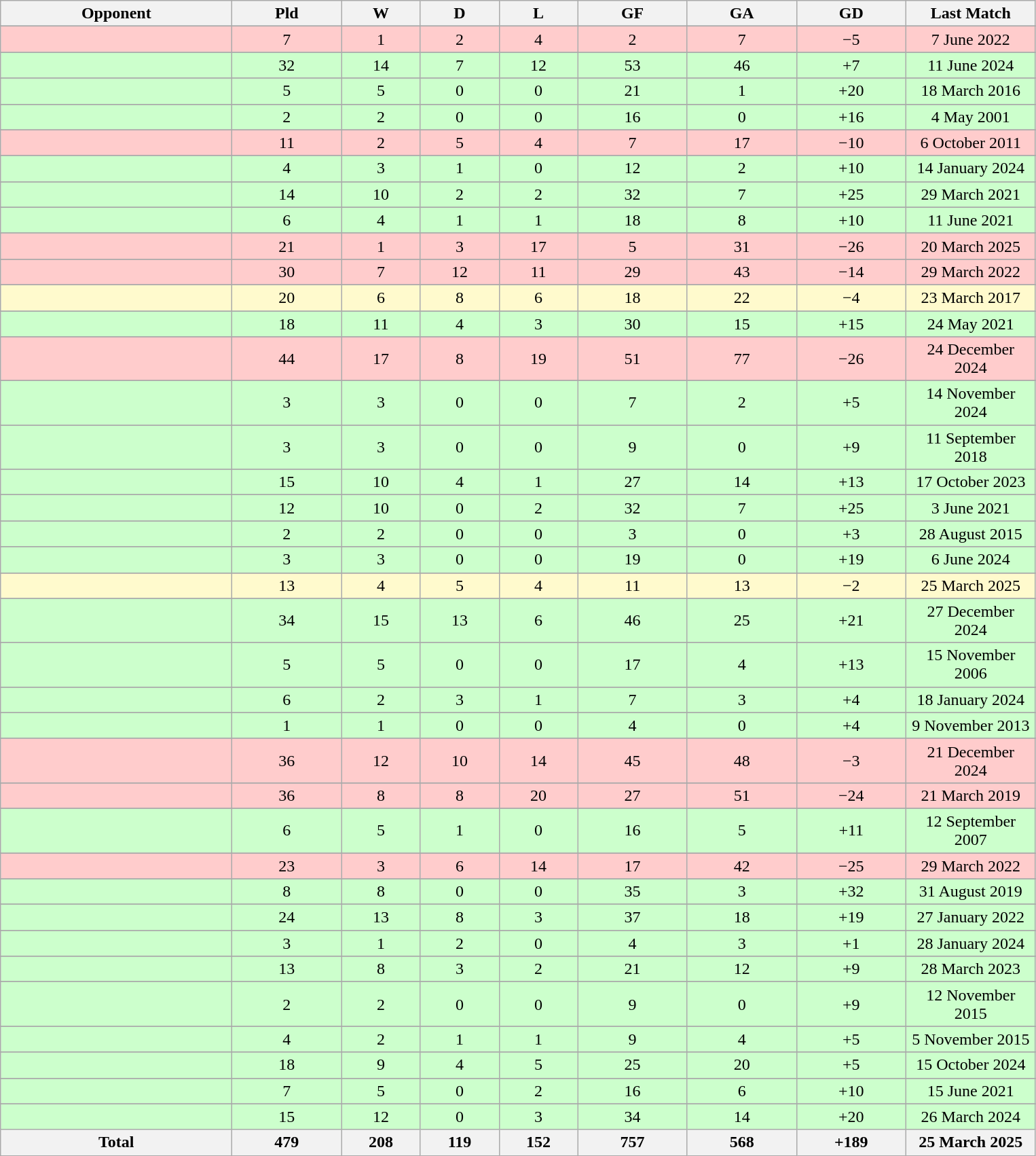<table class="wikitable sortable" style="text-align: center">
<tr>
<th width=220>Opponent<br></th>
<th width=100>Pld<br></th>
<th width=70>W<br></th>
<th width=70>D<br></th>
<th width=70>L<br></th>
<th width=100>GF<br></th>
<th width=100>GA<br></th>
<th width=100>GD<br></th>
<th width=120>Last Match<br></th>
</tr>
<tr>
</tr>
<tr bgcolor="#FFCCCC">
<td style="text-align:left;"></td>
<td>7</td>
<td>1</td>
<td>2</td>
<td>4</td>
<td>2</td>
<td>7</td>
<td>−5</td>
<td>7 June 2022</td>
</tr>
<tr>
</tr>
<tr bgcolor="#CCFFCC">
<td style="text-align:left;"></td>
<td>32</td>
<td>14</td>
<td>7</td>
<td>12</td>
<td>53</td>
<td>46</td>
<td>+7</td>
<td>11 June 2024</td>
</tr>
<tr>
</tr>
<tr bgcolor="#CCFFCC">
<td style="text-align:left;"></td>
<td>5</td>
<td>5</td>
<td>0</td>
<td>0</td>
<td>21</td>
<td>1</td>
<td>+20</td>
<td>18 March 2016</td>
</tr>
<tr>
</tr>
<tr bgcolor="#CCFFCC">
<td style="text-align:left;"></td>
<td>2</td>
<td>2</td>
<td>0</td>
<td>0</td>
<td>16</td>
<td>0</td>
<td>+16</td>
<td>4 May 2001</td>
</tr>
<tr>
</tr>
<tr bgcolor="#FFCCCC">
<td style="text-align:left;"></td>
<td>11</td>
<td>2</td>
<td>5</td>
<td>4</td>
<td>7</td>
<td>17</td>
<td>−10</td>
<td>6 October 2011</td>
</tr>
<tr>
</tr>
<tr bgcolor="#CCFFCC">
<td style="text-align:left;"></td>
<td>4</td>
<td>3</td>
<td>1</td>
<td>0</td>
<td>12</td>
<td>2</td>
<td>+10</td>
<td>14 January 2024</td>
</tr>
<tr>
</tr>
<tr bgcolor="#CCFFCC">
<td style="text-align:left;"></td>
<td>14</td>
<td>10</td>
<td>2</td>
<td>2</td>
<td>32</td>
<td>7</td>
<td>+25</td>
<td>29 March 2021</td>
</tr>
<tr>
</tr>
<tr bgcolor="#CCFFCC">
<td style="text-align:left;"></td>
<td>6</td>
<td>4</td>
<td>1</td>
<td>1</td>
<td>18</td>
<td>8</td>
<td>+10</td>
<td>11 June 2021</td>
</tr>
<tr>
</tr>
<tr bgcolor="#FFCCCC">
<td style="text-align:left;"></td>
<td>21</td>
<td>1</td>
<td>3</td>
<td>17</td>
<td>5</td>
<td>31</td>
<td>−26</td>
<td>20 March 2025</td>
</tr>
<tr>
</tr>
<tr bgcolor="#FFCCCC">
<td style="text-align:left;"></td>
<td>30</td>
<td>7</td>
<td>12</td>
<td>11</td>
<td>29</td>
<td>43</td>
<td>−14</td>
<td>29 March 2022</td>
</tr>
<tr>
</tr>
<tr bgcolor="#FFFACD">
<td style="text-align:left;"></td>
<td>20</td>
<td>6</td>
<td>8</td>
<td>6</td>
<td>18</td>
<td>22</td>
<td>−4</td>
<td>23 March 2017</td>
</tr>
<tr>
</tr>
<tr bgcolor="#CCFFCC">
<td style="text-align:left;"></td>
<td>18</td>
<td>11</td>
<td>4</td>
<td>3</td>
<td>30</td>
<td>15</td>
<td>+15</td>
<td>24 May 2021</td>
</tr>
<tr>
</tr>
<tr bgcolor="#FFCCCC">
<td style="text-align:left;"></td>
<td>44</td>
<td>17</td>
<td>8</td>
<td>19</td>
<td>51</td>
<td>77</td>
<td>−26</td>
<td>24 December 2024</td>
</tr>
<tr>
</tr>
<tr bgcolor="#CCFFCC">
<td style="text-align:left;"></td>
<td>3</td>
<td>3</td>
<td>0</td>
<td>0</td>
<td>7</td>
<td>2</td>
<td>+5</td>
<td>14 November 2024</td>
</tr>
<tr>
</tr>
<tr bgcolor="#CCFFCC">
<td style="text-align:left;"></td>
<td>3</td>
<td>3</td>
<td>0</td>
<td>0</td>
<td>9</td>
<td>0</td>
<td>+9</td>
<td>11 September 2018</td>
</tr>
<tr>
</tr>
<tr bgcolor="#CCFFCC">
<td style="text-align:left;"></td>
<td>15</td>
<td>10</td>
<td>4</td>
<td>1</td>
<td>27</td>
<td>14</td>
<td>+13</td>
<td>17 October 2023</td>
</tr>
<tr>
</tr>
<tr bgcolor="#CCFFCC">
<td style="text-align:left;"></td>
<td>12</td>
<td>10</td>
<td>0</td>
<td>2</td>
<td>32</td>
<td>7</td>
<td>+25</td>
<td>3 June 2021</td>
</tr>
<tr>
</tr>
<tr bgcolor="#CCFFCC">
<td style="text-align:left;"></td>
<td>2</td>
<td>2</td>
<td>0</td>
<td>0</td>
<td>3</td>
<td>0</td>
<td>+3</td>
<td>28 August 2015</td>
</tr>
<tr>
</tr>
<tr bgcolor="#CCFFCC">
<td style="text-align:left;"></td>
<td>3</td>
<td>3</td>
<td>0</td>
<td>0</td>
<td>19</td>
<td>0</td>
<td>+19</td>
<td>6 June 2024</td>
</tr>
<tr>
</tr>
<tr bgcolor="#FFFACD">
<td style="text-align:left;"></td>
<td>13</td>
<td>4</td>
<td>5</td>
<td>4</td>
<td>11</td>
<td>13</td>
<td>−2</td>
<td>25 March 2025</td>
</tr>
<tr>
</tr>
<tr bgcolor="#CCFFCC">
<td style="text-align:left;"></td>
<td>34</td>
<td>15</td>
<td>13</td>
<td>6</td>
<td>46</td>
<td>25</td>
<td>+21</td>
<td>27 December 2024</td>
</tr>
<tr>
</tr>
<tr bgcolor="#CCFFCC">
<td style="text-align:left;"></td>
<td>5</td>
<td>5</td>
<td>0</td>
<td>0</td>
<td>17</td>
<td>4</td>
<td>+13</td>
<td>15 November 2006</td>
</tr>
<tr>
</tr>
<tr bgcolor="#CCFFCC">
<td style="text-align:left;"></td>
<td>6</td>
<td>2</td>
<td>3</td>
<td>1</td>
<td>7</td>
<td>3</td>
<td>+4</td>
<td>18 January 2024</td>
</tr>
<tr>
</tr>
<tr bgcolor="#CCFFCC">
<td style="text-align:left;"></td>
<td>1</td>
<td>1</td>
<td>0</td>
<td>0</td>
<td>4</td>
<td>0</td>
<td>+4</td>
<td>9 November 2013</td>
</tr>
<tr>
</tr>
<tr bgcolor="#FFCCCC">
<td style="text-align:left;"></td>
<td>36</td>
<td>12</td>
<td>10</td>
<td>14</td>
<td>45</td>
<td>48</td>
<td>−3</td>
<td>21 December 2024</td>
</tr>
<tr>
</tr>
<tr bgcolor="#FFCCCC">
<td style="text-align:left;"></td>
<td>36</td>
<td>8</td>
<td>8</td>
<td>20</td>
<td>27</td>
<td>51</td>
<td>−24</td>
<td>21 March 2019</td>
</tr>
<tr>
</tr>
<tr bgcolor="#CCFFCC">
<td style="text-align:left;"></td>
<td>6</td>
<td>5</td>
<td>1</td>
<td>0</td>
<td>16</td>
<td>5</td>
<td>+11</td>
<td>12 September 2007</td>
</tr>
<tr>
</tr>
<tr bgcolor="#FFCCCC">
<td style="text-align:left;"></td>
<td>23</td>
<td>3</td>
<td>6</td>
<td>14</td>
<td>17</td>
<td>42</td>
<td>−25</td>
<td>29 March 2022</td>
</tr>
<tr>
</tr>
<tr bgcolor="#CCFFCC">
<td style="text-align:left;"></td>
<td>8</td>
<td>8</td>
<td>0</td>
<td>0</td>
<td>35</td>
<td>3</td>
<td>+32</td>
<td>31 August 2019</td>
</tr>
<tr>
</tr>
<tr bgcolor="#CCFFCC">
<td style="text-align:left;"></td>
<td>24</td>
<td>13</td>
<td>8</td>
<td>3</td>
<td>37</td>
<td>18</td>
<td>+19</td>
<td>27 January 2022</td>
</tr>
<tr>
</tr>
<tr bgcolor="#CCFFCC">
<td style="text-align:left;"></td>
<td>3</td>
<td>1</td>
<td>2</td>
<td>0</td>
<td>4</td>
<td>3</td>
<td>+1</td>
<td>28 January 2024</td>
</tr>
<tr>
</tr>
<tr bgcolor="#CCFFCC">
<td style="text-align:left;"></td>
<td>13</td>
<td>8</td>
<td>3</td>
<td>2</td>
<td>21</td>
<td>12</td>
<td>+9</td>
<td>28 March 2023</td>
</tr>
<tr>
</tr>
<tr bgcolor="#CCFFCC">
<td style="text-align:left;"></td>
<td>2</td>
<td>2</td>
<td>0</td>
<td>0</td>
<td>9</td>
<td>0</td>
<td>+9</td>
<td>12 November 2015</td>
</tr>
<tr>
</tr>
<tr bgcolor="#CCFFCC">
<td style="text-align:left;"></td>
<td>4</td>
<td>2</td>
<td>1</td>
<td>1</td>
<td>9</td>
<td>4</td>
<td>+5</td>
<td>5 November 2015</td>
</tr>
<tr>
</tr>
<tr bgcolor="#CCFFCC">
<td style="text-align:left;"></td>
<td>18</td>
<td>9</td>
<td>4</td>
<td>5</td>
<td>25</td>
<td>20</td>
<td>+5</td>
<td>15 October 2024</td>
</tr>
<tr>
</tr>
<tr bgcolor="#CCFFCC">
<td style="text-align:left;"></td>
<td>7</td>
<td>5</td>
<td>0</td>
<td>2</td>
<td>16</td>
<td>6</td>
<td>+10</td>
<td>15 June 2021</td>
</tr>
<tr>
</tr>
<tr bgcolor="#CCFFCC">
<td style="text-align:left;"></td>
<td>15</td>
<td>12</td>
<td>0</td>
<td>3</td>
<td>34</td>
<td>14</td>
<td>+20</td>
<td>26 March 2024</td>
</tr>
<tr class="sortbottom">
<th>Total</th>
<th>479</th>
<th>208</th>
<th>119</th>
<th>152</th>
<th>757</th>
<th>568</th>
<th>+189</th>
<th>25 March 2025</th>
</tr>
</table>
